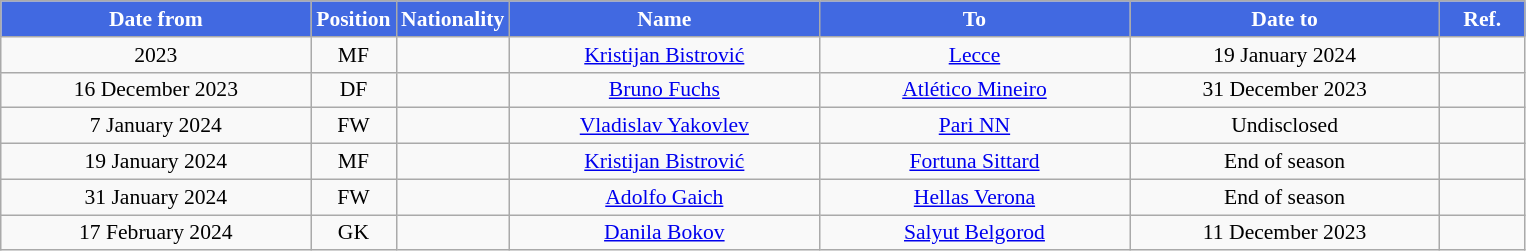<table class="wikitable" style="text-align:center; font-size:90%; ">
<tr>
<th style="background:#4169E1; color:white; width:200px;">Date from</th>
<th style="background:#4169E1; color:white; width:50px;">Position</th>
<th style="background:#4169E1; color:white; width:50px;">Nationality</th>
<th style="background:#4169E1; color:white; width:200px;">Name</th>
<th style="background:#4169E1; color:white; width:200px;">To</th>
<th style="background:#4169E1; color:white; width:200px;">Date to</th>
<th style="background:#4169E1; color:white; width:50px;">Ref.</th>
</tr>
<tr>
<td>2023</td>
<td>MF</td>
<td></td>
<td><a href='#'>Kristijan Bistrović</a></td>
<td><a href='#'>Lecce</a></td>
<td>19 January 2024</td>
<td></td>
</tr>
<tr>
<td>16 December 2023</td>
<td>DF</td>
<td></td>
<td><a href='#'>Bruno Fuchs</a></td>
<td><a href='#'>Atlético Mineiro</a></td>
<td>31 December 2023</td>
<td></td>
</tr>
<tr>
<td>7 January 2024</td>
<td>FW</td>
<td></td>
<td><a href='#'>Vladislav Yakovlev</a></td>
<td><a href='#'>Pari NN</a></td>
<td>Undisclosed</td>
<td></td>
</tr>
<tr>
<td>19 January 2024</td>
<td>MF</td>
<td></td>
<td><a href='#'>Kristijan Bistrović</a></td>
<td><a href='#'>Fortuna Sittard</a></td>
<td>End of season</td>
<td></td>
</tr>
<tr>
<td>31 January 2024</td>
<td>FW</td>
<td></td>
<td><a href='#'>Adolfo Gaich</a></td>
<td><a href='#'>Hellas Verona</a></td>
<td>End of season</td>
<td></td>
</tr>
<tr>
<td>17 February 2024</td>
<td>GK</td>
<td></td>
<td><a href='#'>Danila Bokov</a></td>
<td><a href='#'>Salyut Belgorod</a></td>
<td>11 December 2023</td>
<td></td>
</tr>
</table>
